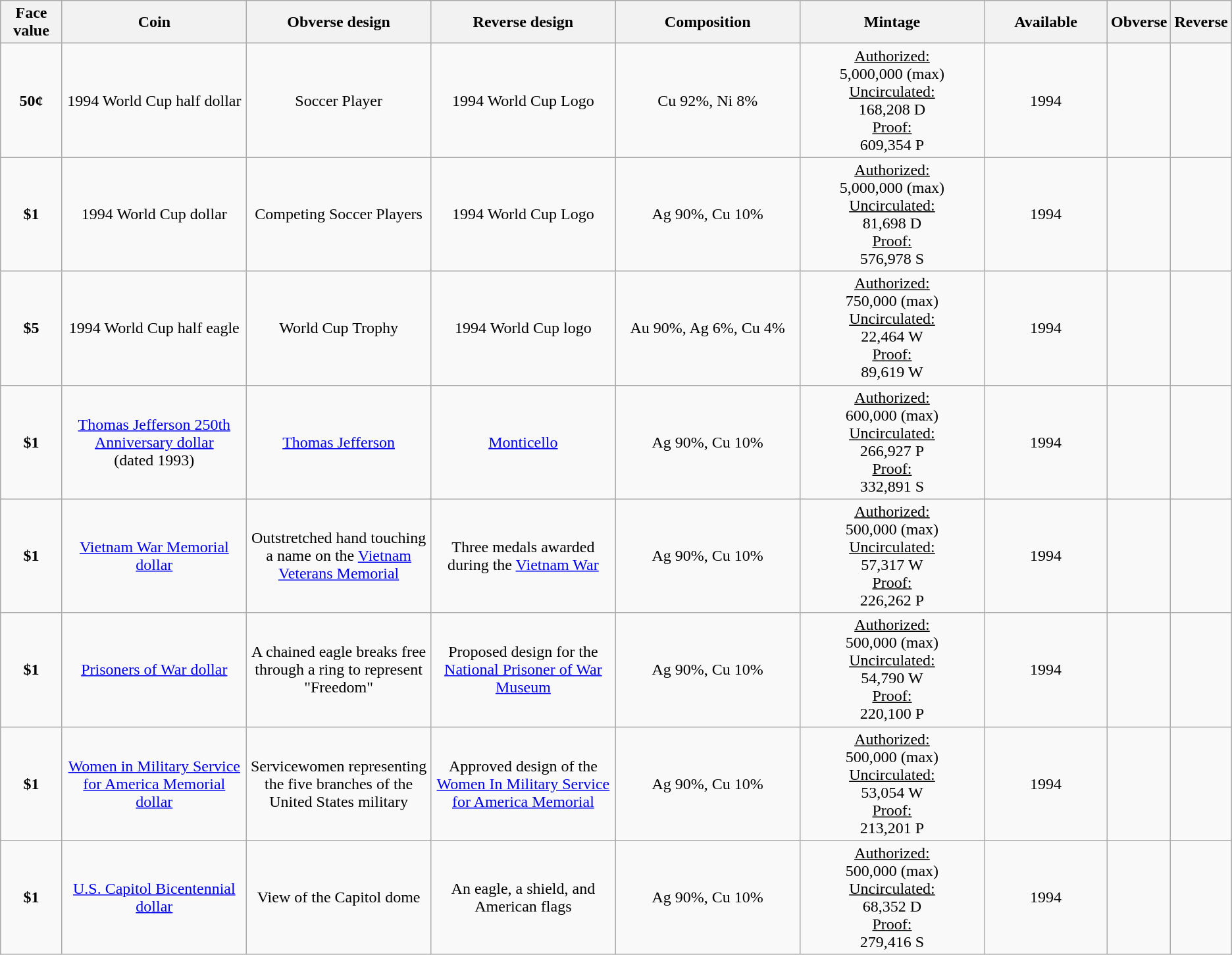<table class="wikitable">
<tr>
<th width="5%">Face value</th>
<th width="15%">Coin</th>
<th width="15%">Obverse design</th>
<th width="15%">Reverse design</th>
<th width="15%">Composition</th>
<th width="15%">Mintage</th>
<th width="10%">Available</th>
<th>Obverse</th>
<th>Reverse</th>
</tr>
<tr>
<td align="center"><strong>50¢</strong></td>
<td align="center">1994 World Cup half dollar</td>
<td align="center">Soccer Player</td>
<td align="center">1994 World Cup Logo</td>
<td align="center">Cu 92%, Ni 8%</td>
<td align="center"><u>Authorized:</u><br>5,000,000 (max)<br><u>Uncirculated:</u><br>168,208 D<br><u>Proof:</u><br>609,354 P</td>
<td align="center">1994</td>
<td></td>
<td></td>
</tr>
<tr>
<td align="center"><strong>$1</strong></td>
<td align="center">1994 World Cup dollar</td>
<td align="center">Competing Soccer Players</td>
<td align="center">1994 World Cup Logo</td>
<td align="center">Ag 90%, Cu 10%</td>
<td align="center"><u>Authorized:</u><br>5,000,000 (max)<br><u>Uncirculated:</u><br>81,698 D<br><u>Proof:</u><br>576,978 S</td>
<td align="center">1994</td>
<td></td>
<td></td>
</tr>
<tr>
<td align="center"><strong>$5</strong></td>
<td align="center">1994 World Cup half eagle</td>
<td align="center">World Cup Trophy</td>
<td align="center">1994 World Cup logo</td>
<td align="center">Au 90%, Ag 6%, Cu 4%</td>
<td align="center"><u>Authorized:</u><br>750,000 (max)<br><u>Uncirculated:</u><br>22,464 W<br><u>Proof:</u><br>89,619 W</td>
<td align="center">1994</td>
<td></td>
<td></td>
</tr>
<tr>
<td align="center"><strong>$1</strong></td>
<td align="center"><a href='#'>Thomas Jefferson 250th Anniversary dollar</a><br>(dated 1993)</td>
<td align="center"><a href='#'>Thomas Jefferson</a></td>
<td align="center"><a href='#'>Monticello</a></td>
<td align="center">Ag 90%, Cu 10%</td>
<td align="center"><u>Authorized:</u><br>600,000 (max)<br><u>Uncirculated:</u><br>266,927 P<br><u>Proof:</u><br>332,891 S</td>
<td align="center">1994</td>
<td></td>
<td></td>
</tr>
<tr>
<td align="center"><strong>$1</strong></td>
<td align="center"><a href='#'>Vietnam War Memorial dollar</a></td>
<td align="center">Outstretched hand touching a name on the <a href='#'>Vietnam Veterans Memorial</a></td>
<td align="center">Three medals awarded during the <a href='#'>Vietnam War</a></td>
<td align="center">Ag 90%, Cu 10%</td>
<td align="center"><u>Authorized:</u><br>500,000 (max)<br><u>Uncirculated:</u><br>57,317 W<br><u>Proof:</u><br>226,262 P</td>
<td align="center">1994</td>
<td></td>
<td></td>
</tr>
<tr>
<td align="center"><strong>$1</strong></td>
<td align="center"><a href='#'>Prisoners of War dollar</a></td>
<td align="center">A chained eagle breaks free through a ring to represent "Freedom"</td>
<td align="center">Proposed design for the <a href='#'>National Prisoner of War Museum</a></td>
<td align="center">Ag 90%, Cu 10%</td>
<td align="center"><u>Authorized:</u><br>500,000 (max)<br><u>Uncirculated:</u><br>54,790 W<br><u>Proof:</u><br>220,100 P</td>
<td align="center">1994</td>
<td></td>
<td></td>
</tr>
<tr>
<td align="center"><strong>$1</strong></td>
<td align="center"><a href='#'>Women in Military Service for America Memorial dollar</a></td>
<td align="center">Servicewomen representing the five branches of the United States military</td>
<td align="center">Approved design of the <a href='#'>Women In Military Service for America Memorial</a></td>
<td align="center">Ag 90%, Cu 10%</td>
<td align="center"><u>Authorized:</u><br>500,000  (max)<br><u>Uncirculated:</u><br>53,054 W<br><u>Proof:</u><br>213,201 P</td>
<td align="center">1994</td>
<td></td>
<td></td>
</tr>
<tr>
<td align="center"><strong>$1</strong></td>
<td align="center"><a href='#'>U.S. Capitol Bicentennial dollar</a></td>
<td align="center">View of the Capitol dome</td>
<td align="center">An eagle, a shield, and American flags</td>
<td align="center">Ag 90%, Cu 10%</td>
<td align="center"><u>Authorized:</u><br>500,000 (max)<br><u>Uncirculated:</u><br>68,352 D<br><u>Proof:</u><br>279,416 S</td>
<td align="center">1994</td>
<td></td>
<td></td>
</tr>
</table>
